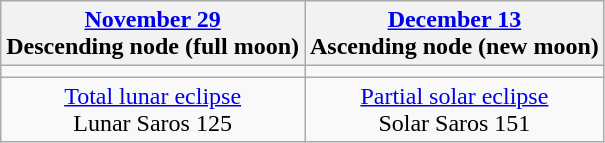<table class="wikitable">
<tr>
<th><a href='#'>November 29</a><br>Descending node (full moon)<br></th>
<th><a href='#'>December 13</a><br>Ascending node (new moon)<br></th>
</tr>
<tr>
<td></td>
<td></td>
</tr>
<tr align=center>
<td><a href='#'>Total lunar eclipse</a><br>Lunar Saros 125</td>
<td><a href='#'>Partial solar eclipse</a><br>Solar Saros 151</td>
</tr>
</table>
